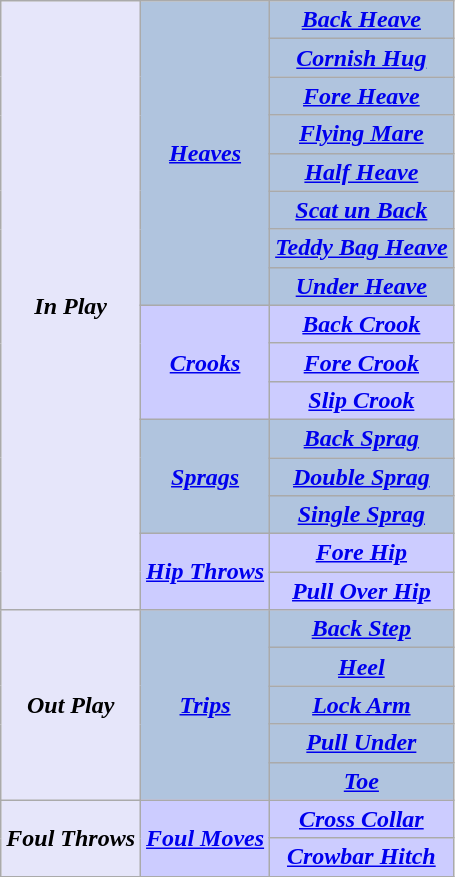<table class="wikitable" style="text-align:center">
<tr>
<td rowspan="16" style="background:lavender"><strong><em>In Play</em></strong><br></td>
<td rowspan="8" style="background:#b0c4de"><strong><em><a href='#'>Heaves</a></em></strong><br></td>
<td style="background:#b0c4de"><strong><em><a href='#'>Back Heave</a></em></strong><br></td>
</tr>
<tr>
<td style="background:#b0c4de"><strong><em><a href='#'>Cornish Hug</a></em></strong><br></td>
</tr>
<tr>
<td style="background:#b0c4de"><strong><em><a href='#'>Fore Heave</a></em></strong><br></td>
</tr>
<tr>
<td style="background:#b0c4de"><strong><em><a href='#'>Flying Mare</a></em></strong><br></td>
</tr>
<tr>
<td style="background:#b0c4de"><strong><em><a href='#'>Half Heave</a></em></strong><br></td>
</tr>
<tr>
<td style="background:#b0c4de"><strong><em><a href='#'>Scat un Back</a></em></strong><br></td>
</tr>
<tr>
<td style="background:#b0c4de"><strong><em><a href='#'>Teddy Bag Heave</a></em></strong><br></td>
</tr>
<tr>
<td style="background:#b0c4de"><strong><em><a href='#'>Under Heave</a></em></strong><br></td>
</tr>
<tr>
<td rowspan="3" style="background:#ccf"><strong><em><a href='#'>Crooks</a></em></strong><br></td>
<td style="background:#ccf"><strong><em><a href='#'>Back Crook</a></em></strong><br></td>
</tr>
<tr>
<td style="background:#ccf"><strong><em><a href='#'>Fore Crook</a></em></strong><br></td>
</tr>
<tr>
<td style="background:#ccf"><strong><em><a href='#'>Slip Crook</a></em></strong><br></td>
</tr>
<tr>
<td rowspan="3" style="background:#b0c4de"><strong><em><a href='#'>Sprags</a></em></strong><br></td>
<td style="background:#b0c4de"><strong><em><a href='#'>Back Sprag</a></em></strong><br></td>
</tr>
<tr>
<td style="background:#b0c4de"><strong><em><a href='#'>Double Sprag</a></em></strong><br></td>
</tr>
<tr>
<td style="background:#b0c4de"><strong><em><a href='#'>Single Sprag</a></em></strong><br></td>
</tr>
<tr>
<td rowspan="2" style="background:#ccf"><strong><em><a href='#'>Hip Throws</a></em></strong><br></td>
<td style="background:#ccf"><strong><em><a href='#'>Fore Hip</a></em></strong><br></td>
</tr>
<tr>
<td style="background:#ccf"><strong><em><a href='#'>Pull Over Hip</a></em></strong><br></td>
</tr>
<tr>
<td rowspan="5" style="background:lavender"><strong><em>Out Play</em></strong><br></td>
<td rowspan="5" style="background:#b0c4de"><strong><em><a href='#'>Trips</a></em></strong><br></td>
<td style="background:#b0c4de"><strong><em><a href='#'>Back Step</a></em></strong><br></td>
</tr>
<tr>
<td style="background:#b0c4de"><strong><em><a href='#'>Heel</a></em></strong><br></td>
</tr>
<tr>
<td style="background:#b0c4de"><strong><em><a href='#'>Lock Arm</a></em></strong><br></td>
</tr>
<tr>
<td style="background:#b0c4de"><strong><em><a href='#'>Pull Under</a></em></strong><br></td>
</tr>
<tr>
<td style="background:#b0c4de"><strong><em><a href='#'>Toe</a></em></strong><br></td>
</tr>
<tr>
<td rowspan="22" style="background:lavender"><strong><em>Foul Throws</em></strong><br></td>
<td rowspan="5" style="background:#ccf"><strong><em><a href='#'>Foul Moves</a></em></strong><br></td>
<td style="background:#ccf"><strong><em><a href='#'>Cross Collar</a></em></strong><br></td>
</tr>
<tr>
<td style="background:#ccf"><strong><em><a href='#'>Crowbar Hitch</a></em></strong><br></td>
</tr>
</table>
